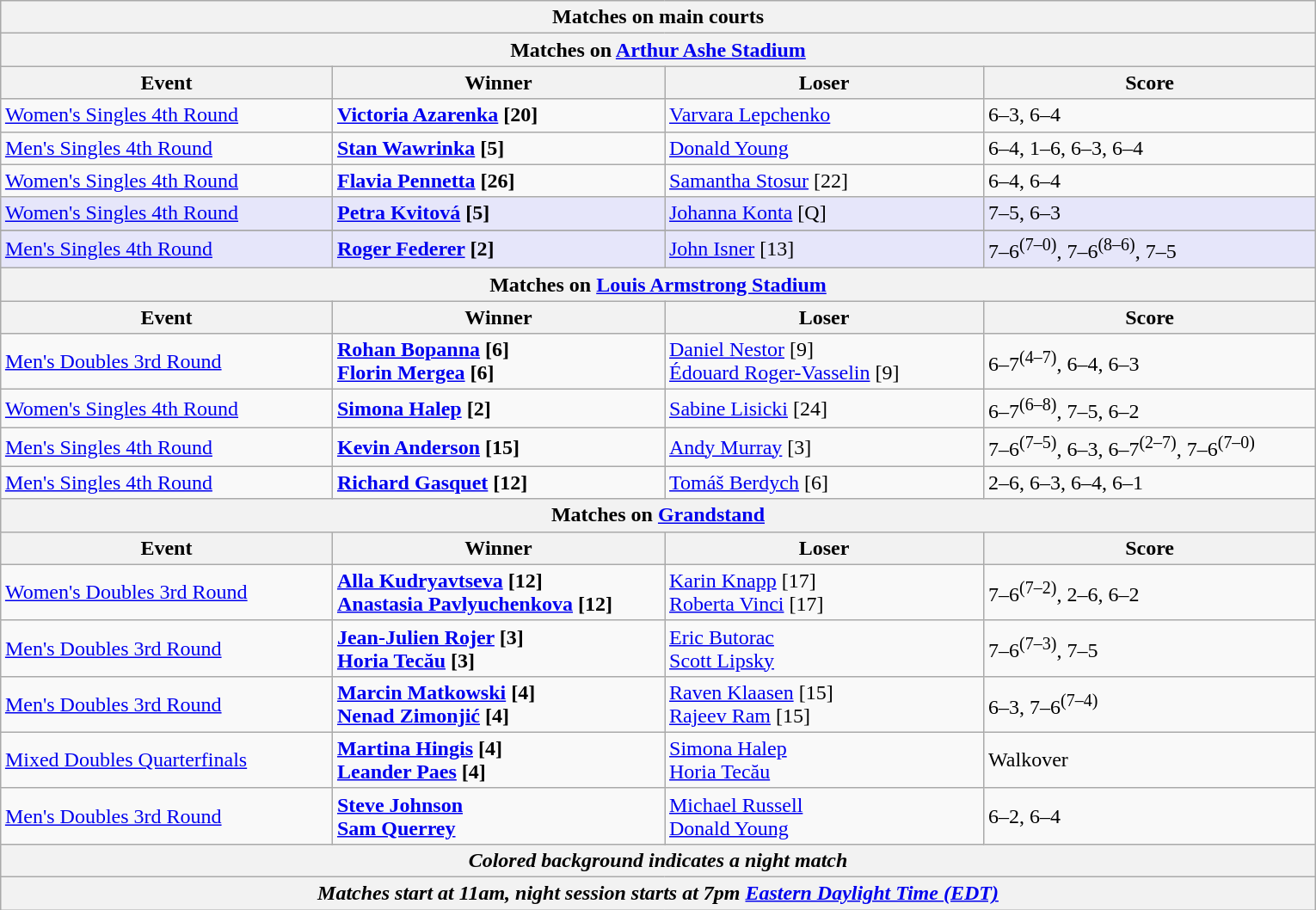<table class="wikitable" style="margin:auto;">
<tr>
<th colspan="4" style="white-space:nowrap;">Matches on main courts</th>
</tr>
<tr>
<th colspan="4"><strong>Matches on <a href='#'>Arthur Ashe Stadium</a></strong></th>
</tr>
<tr>
<th width=250>Event</th>
<th width=250>Winner</th>
<th width=240>Loser</th>
<th width=250>Score</th>
</tr>
<tr>
<td><a href='#'>Women's Singles 4th Round</a></td>
<td><strong> <a href='#'>Victoria Azarenka</a> [20]</strong></td>
<td> <a href='#'>Varvara Lepchenko</a></td>
<td>6–3, 6–4</td>
</tr>
<tr>
<td><a href='#'>Men's Singles 4th Round</a></td>
<td><strong> <a href='#'>Stan Wawrinka</a> [5]</strong></td>
<td> <a href='#'>Donald Young</a></td>
<td>6–4, 1–6, 6–3, 6–4</td>
</tr>
<tr>
<td><a href='#'>Women's Singles 4th Round</a></td>
<td><strong> <a href='#'>Flavia Pennetta</a> [26]</strong></td>
<td> <a href='#'>Samantha Stosur</a> [22]</td>
<td>6–4, 6–4</td>
</tr>
<tr bgcolor=lavender>
<td><a href='#'>Women's Singles 4th Round</a></td>
<td><strong> <a href='#'>Petra Kvitová</a> [5]</strong></td>
<td> <a href='#'>Johanna Konta</a> [Q]</td>
<td>7–5, 6–3</td>
</tr>
<tr>
</tr>
<tr bgcolor=lavender>
<td><a href='#'>Men's Singles 4th Round</a></td>
<td><strong> <a href='#'>Roger Federer</a> [2]</strong></td>
<td> <a href='#'>John Isner</a> [13]</td>
<td>7–6<sup>(7–0)</sup>, 7–6<sup>(8–6)</sup>, 7–5</td>
</tr>
<tr>
<th colspan="4"><strong>Matches on <a href='#'>Louis Armstrong Stadium</a></strong></th>
</tr>
<tr>
<th width=250>Event</th>
<th width=220>Winner</th>
<th width=220>Loser</th>
<th width=250>Score</th>
</tr>
<tr>
<td><a href='#'>Men's Doubles 3rd Round</a></td>
<td><strong> <a href='#'>Rohan Bopanna</a> [6] <br>  <a href='#'>Florin Mergea</a> [6]</strong></td>
<td> <a href='#'>Daniel Nestor</a> [9] <br>  <a href='#'>Édouard Roger-Vasselin</a> [9]</td>
<td>6–7<sup>(4–7)</sup>, 6–4, 6–3</td>
</tr>
<tr>
<td><a href='#'>Women's Singles 4th Round</a></td>
<td><strong> <a href='#'>Simona Halep</a> [2]</strong></td>
<td> <a href='#'>Sabine Lisicki</a> [24]</td>
<td>6–7<sup>(6–8)</sup>, 7–5, 6–2</td>
</tr>
<tr>
<td><a href='#'>Men's Singles 4th Round</a></td>
<td><strong> <a href='#'>Kevin Anderson</a> [15]</strong></td>
<td> <a href='#'>Andy Murray</a> [3]</td>
<td>7–6<sup>(7–5)</sup>, 6–3, 6–7<sup>(2–7)</sup>, 7–6<sup>(7–0)</sup></td>
</tr>
<tr>
<td><a href='#'>Men's Singles 4th Round</a></td>
<td><strong> <a href='#'>Richard Gasquet</a> [12]</strong></td>
<td> <a href='#'>Tomáš Berdych</a> [6]</td>
<td>2–6, 6–3, 6–4, 6–1</td>
</tr>
<tr>
<th colspan="4"><strong>Matches on <a href='#'>Grandstand</a></strong></th>
</tr>
<tr>
<th width=250>Event</th>
<th width=220>Winner</th>
<th width=220>Loser</th>
<th width=250>Score</th>
</tr>
<tr>
<td><a href='#'>Women's Doubles 3rd Round</a></td>
<td><strong> <a href='#'>Alla Kudryavtseva</a> [12] <br>  <a href='#'>Anastasia Pavlyuchenkova</a> [12]</strong></td>
<td> <a href='#'>Karin Knapp</a> [17] <br>  <a href='#'>Roberta Vinci</a> [17]</td>
<td>7–6<sup>(7–2)</sup>, 2–6, 6–2</td>
</tr>
<tr>
<td><a href='#'>Men's Doubles 3rd Round</a></td>
<td><strong> <a href='#'>Jean-Julien Rojer</a> [3] <br>  <a href='#'>Horia Tecău</a> [3]</strong></td>
<td> <a href='#'>Eric Butorac</a> <br>  <a href='#'>Scott Lipsky</a></td>
<td>7–6<sup>(7–3)</sup>, 7–5</td>
</tr>
<tr>
<td><a href='#'>Men's Doubles 3rd Round</a></td>
<td><strong> <a href='#'>Marcin Matkowski</a> [4] <br>  <a href='#'>Nenad Zimonjić</a> [4]</strong></td>
<td> <a href='#'>Raven Klaasen</a> [15] <br>  <a href='#'>Rajeev Ram</a> [15]</td>
<td>6–3, 7–6<sup>(7–4)</sup></td>
</tr>
<tr>
<td><a href='#'>Mixed Doubles Quarterfinals</a></td>
<td><strong> <a href='#'>Martina Hingis</a> [4] <br>  <a href='#'>Leander Paes</a> [4]</strong></td>
<td> <a href='#'>Simona Halep</a> <br>  <a href='#'>Horia Tecău</a></td>
<td>Walkover</td>
</tr>
<tr>
<td><a href='#'>Men's Doubles 3rd Round</a></td>
<td><strong> <a href='#'>Steve Johnson</a> <br>  <a href='#'>Sam Querrey</a></strong></td>
<td> <a href='#'>Michael Russell</a> <br>  <a href='#'>Donald Young</a></td>
<td>6–2, 6–4</td>
</tr>
<tr>
<th colspan=4><em>Colored background indicates a night match</em></th>
</tr>
<tr>
<th colspan=4><em>Matches start at 11am, night session starts at 7pm <a href='#'>Eastern Daylight Time (EDT)</a></em></th>
</tr>
</table>
